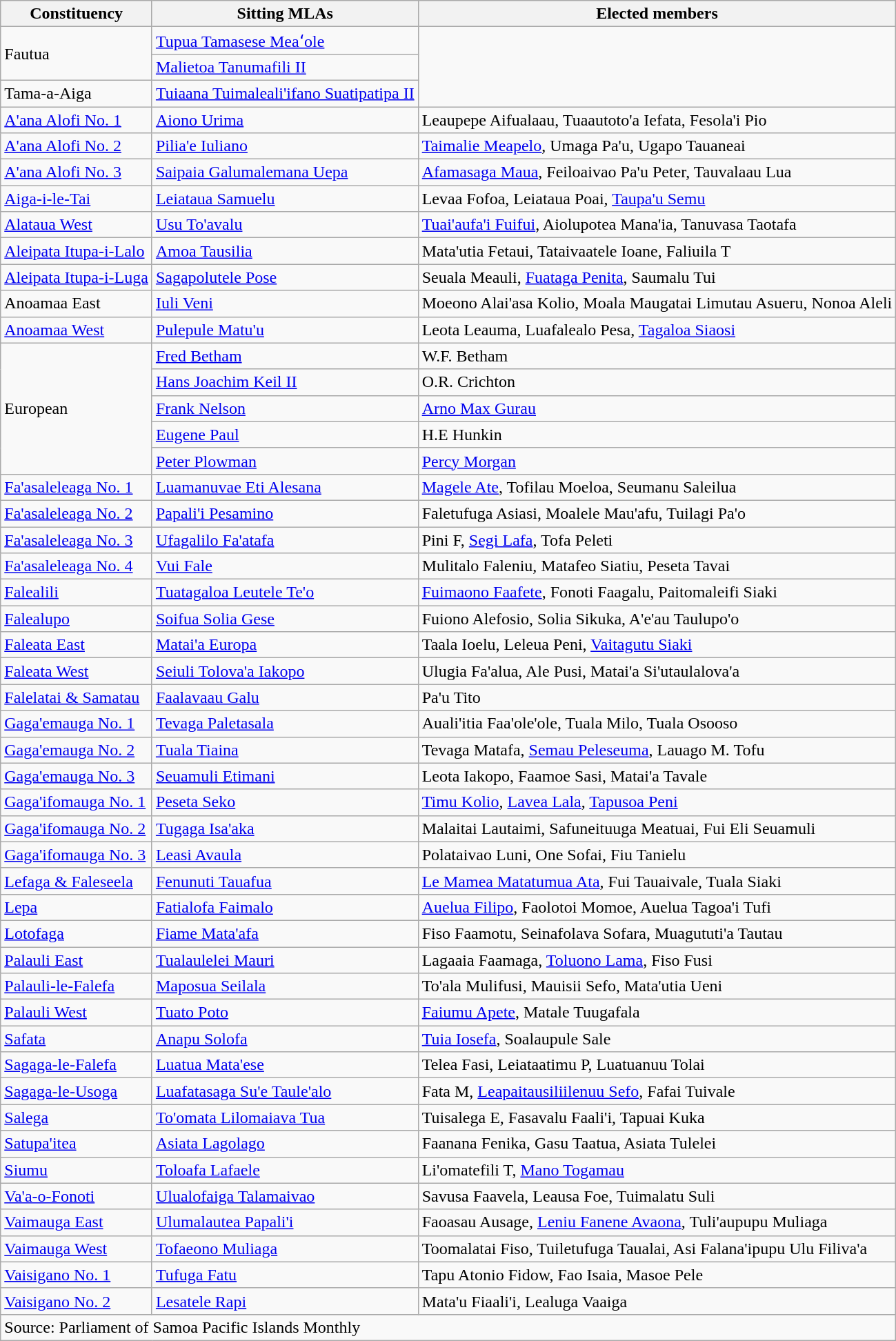<table class="wikitable sortable">
<tr>
<th>Constituency</th>
<th>Sitting MLAs</th>
<th>Elected members</th>
</tr>
<tr>
<td rowspan=2>Fautua</td>
<td><a href='#'>Tupua Tamasese Meaʻole</a></td>
<td rowspan=3></td>
</tr>
<tr>
<td><a href='#'>Malietoa Tanumafili II</a></td>
</tr>
<tr>
<td>Tama-a-Aiga</td>
<td><a href='#'>Tuiaana Tuimaleali'ifano Suatipatipa II</a></td>
</tr>
<tr>
<td><a href='#'>A'ana Alofi No. 1</a></td>
<td><a href='#'>Aiono Urima</a></td>
<td>Leaupepe Aifualaau, Tuaautoto'a Iefata, Fesola'i Pio</td>
</tr>
<tr>
<td><a href='#'>A'ana Alofi No. 2</a></td>
<td><a href='#'>Pilia'e Iuliano</a></td>
<td><a href='#'>Taimalie Meapelo</a>, Umaga Pa'u, Ugapo Tauaneai</td>
</tr>
<tr>
<td><a href='#'>A'ana Alofi No. 3</a></td>
<td><a href='#'>Saipaia Galumalemana Uepa</a></td>
<td><a href='#'>Afamasaga Maua</a>, Feiloaivao Pa'u Peter, Tauvalaau Lua</td>
</tr>
<tr>
<td><a href='#'>Aiga-i-le-Tai</a></td>
<td><a href='#'>Leiataua Samuelu</a></td>
<td>Levaa Fofoa, Leiataua Poai, <a href='#'>Taupa'u Semu</a></td>
</tr>
<tr>
<td><a href='#'>Alataua West</a></td>
<td><a href='#'>Usu To'avalu</a></td>
<td><a href='#'>Tuai'aufa'i Fuifui</a>, Aiolupotea Mana'ia, Tanuvasa Taotafa</td>
</tr>
<tr>
<td><a href='#'>Aleipata Itupa-i-Lalo</a></td>
<td><a href='#'>Amoa Tausilia</a></td>
<td>Mata'utia Fetaui, Tataivaatele Ioane, Faliuila T</td>
</tr>
<tr>
<td><a href='#'>Aleipata Itupa-i-Luga</a></td>
<td><a href='#'>Sagapolutele Pose</a></td>
<td>Seuala Meauli, <a href='#'>Fuataga Penita</a>, Saumalu Tui</td>
</tr>
<tr>
<td>Anoamaa East</td>
<td><a href='#'>Iuli Veni</a></td>
<td>Moeono Alai'asa Kolio, Moala Maugatai Limutau Asueru, Nonoa Aleli</td>
</tr>
<tr>
<td><a href='#'>Anoamaa West</a></td>
<td><a href='#'>Pulepule Matu'u</a></td>
<td>Leota Leauma, Luafalealo Pesa, <a href='#'>Tagaloa Siaosi</a></td>
</tr>
<tr>
<td rowspan=5>European</td>
<td><a href='#'>Fred Betham</a></td>
<td>W.F. Betham</td>
</tr>
<tr>
<td><a href='#'>Hans Joachim Keil II</a></td>
<td>O.R. Crichton</td>
</tr>
<tr>
<td><a href='#'>Frank Nelson</a></td>
<td><a href='#'>Arno Max Gurau</a></td>
</tr>
<tr>
<td><a href='#'>Eugene Paul</a></td>
<td>H.E Hunkin</td>
</tr>
<tr>
<td><a href='#'>Peter Plowman</a></td>
<td><a href='#'>Percy Morgan</a></td>
</tr>
<tr>
<td><a href='#'>Fa'asaleleaga No. 1</a></td>
<td><a href='#'>Luamanuvae Eti Alesana</a></td>
<td><a href='#'>Magele Ate</a>, Tofilau Moeloa, Seumanu Saleilua</td>
</tr>
<tr>
<td><a href='#'>Fa'asaleleaga No. 2</a></td>
<td><a href='#'>Papali'i Pesamino</a></td>
<td>Faletufuga Asiasi, Moalele Mau'afu, Tuilagi Pa'o</td>
</tr>
<tr>
<td><a href='#'>Fa'asaleleaga No. 3</a></td>
<td><a href='#'>Ufagalilo Fa'atafa</a></td>
<td>Pini F, <a href='#'>Segi Lafa</a>, Tofa Peleti</td>
</tr>
<tr>
<td><a href='#'>Fa'asaleleaga No. 4</a></td>
<td><a href='#'>Vui Fale</a></td>
<td>Mulitalo Faleniu, Matafeo Siatiu, Peseta Tavai</td>
</tr>
<tr>
<td><a href='#'>Falealili</a></td>
<td><a href='#'>Tuatagaloa Leutele Te'o</a></td>
<td><a href='#'>Fuimaono Faafete</a>, Fonoti Faagalu, Paitomaleifi Siaki</td>
</tr>
<tr>
<td><a href='#'>Falealupo</a></td>
<td><a href='#'>Soifua Solia Gese</a></td>
<td>Fuiono Alefosio, Solia Sikuka, A'e'au Taulupo'o</td>
</tr>
<tr>
<td><a href='#'>Faleata East</a></td>
<td><a href='#'>Matai'a Europa</a></td>
<td>Taala Ioelu, Leleua Peni, <a href='#'>Vaitagutu Siaki</a></td>
</tr>
<tr>
<td><a href='#'>Faleata West</a></td>
<td><a href='#'>Seiuli Tolova'a Iakopo</a></td>
<td>Ulugia Fa'alua, Ale Pusi, Matai'a Si'utaulalova'a</td>
</tr>
<tr>
<td><a href='#'>Falelatai & Samatau</a></td>
<td><a href='#'>Faalavaau Galu</a></td>
<td>Pa'u Tito</td>
</tr>
<tr>
<td><a href='#'>Gaga'emauga No. 1</a></td>
<td><a href='#'>Tevaga Paletasala</a></td>
<td>Auali'itia Faa'ole'ole, Tuala Milo, Tuala Osooso</td>
</tr>
<tr>
<td><a href='#'>Gaga'emauga No. 2</a></td>
<td><a href='#'>Tuala Tiaina</a></td>
<td>Tevaga Matafa, <a href='#'>Semau Peleseuma</a>, Lauago M. Tofu</td>
</tr>
<tr>
<td><a href='#'>Gaga'emauga No. 3</a></td>
<td><a href='#'>Seuamuli Etimani</a></td>
<td>Leota Iakopo, Faamoe Sasi, Matai'a Tavale</td>
</tr>
<tr>
<td><a href='#'>Gaga'ifomauga No. 1</a></td>
<td><a href='#'>Peseta Seko</a></td>
<td><a href='#'>Timu Kolio</a>, <a href='#'>Lavea Lala</a>, <a href='#'>Tapusoa Peni</a></td>
</tr>
<tr>
<td><a href='#'>Gaga'ifomauga No. 2</a></td>
<td><a href='#'>Tugaga Isa'aka</a></td>
<td>Malaitai Lautaimi, Safuneituuga Meatuai, Fui Eli Seuamuli</td>
</tr>
<tr>
<td><a href='#'>Gaga'ifomauga No. 3</a></td>
<td><a href='#'>Leasi Avaula</a></td>
<td>Polataivao Luni, One Sofai, Fiu Tanielu</td>
</tr>
<tr>
<td><a href='#'>Lefaga & Faleseela</a></td>
<td><a href='#'>Fenunuti Tauafua</a></td>
<td><a href='#'>Le Mamea Matatumua Ata</a>, Fui Tauaivale, Tuala Siaki</td>
</tr>
<tr>
<td><a href='#'>Lepa</a></td>
<td><a href='#'>Fatialofa Faimalo</a></td>
<td><a href='#'>Auelua Filipo</a>, Faolotoi Momoe, Auelua Tagoa'i Tufi</td>
</tr>
<tr>
<td><a href='#'>Lotofaga</a></td>
<td><a href='#'>Fiame Mata'afa</a></td>
<td>Fiso Faamotu, Seinafolava Sofara, Muagututi'a Tautau</td>
</tr>
<tr>
<td><a href='#'>Palauli East</a></td>
<td><a href='#'>Tualaulelei Mauri</a></td>
<td>Lagaaia Faamaga, <a href='#'>Toluono Lama</a>, Fiso Fusi</td>
</tr>
<tr>
<td><a href='#'>Palauli-le-Falefa</a></td>
<td><a href='#'>Maposua Seilala</a></td>
<td>To'ala Mulifusi, Mauisii Sefo, Mata'utia Ueni</td>
</tr>
<tr>
<td><a href='#'>Palauli West</a></td>
<td><a href='#'>Tuato Poto</a></td>
<td><a href='#'>Faiumu Apete</a>, Matale Tuugafala</td>
</tr>
<tr>
<td><a href='#'>Safata</a></td>
<td><a href='#'>Anapu Solofa</a></td>
<td><a href='#'>Tuia Iosefa</a>, Soalaupule Sale</td>
</tr>
<tr>
<td><a href='#'>Sagaga-le-Falefa</a></td>
<td><a href='#'>Luatua Mata'ese</a></td>
<td>Telea Fasi, Leiataatimu P, Luatuanuu Tolai</td>
</tr>
<tr>
<td><a href='#'>Sagaga-le-Usoga</a></td>
<td><a href='#'>Luafatasaga Su'e Taule'alo</a></td>
<td>Fata M, <a href='#'>Leapaitausiliilenuu Sefo</a>, Fafai Tuivale</td>
</tr>
<tr>
<td><a href='#'>Salega</a></td>
<td><a href='#'>To'omata Lilomaiava Tua</a></td>
<td>Tuisalega E, Fasavalu Faali'i, Tapuai Kuka</td>
</tr>
<tr>
<td><a href='#'>Satupa'itea</a></td>
<td><a href='#'>Asiata Lagolago</a></td>
<td>Faanana Fenika, Gasu Taatua, Asiata Tulelei</td>
</tr>
<tr>
<td><a href='#'>Siumu</a></td>
<td><a href='#'>Toloafa Lafaele</a></td>
<td>Li'omatefili T, <a href='#'>Mano Togamau</a></td>
</tr>
<tr>
<td><a href='#'>Va'a-o-Fonoti</a></td>
<td><a href='#'>Ulualofaiga Talamaivao</a></td>
<td>Savusa Faavela, Leausa Foe, Tuimalatu Suli</td>
</tr>
<tr>
<td><a href='#'>Vaimauga East</a></td>
<td><a href='#'>Ulumalautea Papali'i</a></td>
<td>Faoasau Ausage, <a href='#'>Leniu Fanene Avaona</a>, Tuli'aupupu Muliaga</td>
</tr>
<tr>
<td><a href='#'>Vaimauga West</a></td>
<td><a href='#'>Tofaeono Muliaga</a></td>
<td>Toomalatai Fiso, Tuiletufuga Taualai, Asi Falana'ipupu Ulu Filiva'a</td>
</tr>
<tr>
<td><a href='#'>Vaisigano No. 1</a></td>
<td><a href='#'>Tufuga Fatu</a></td>
<td>Tapu Atonio Fidow, Fao Isaia, Masoe Pele</td>
</tr>
<tr>
<td><a href='#'>Vaisigano No. 2</a></td>
<td><a href='#'>Lesatele Rapi</a></td>
<td>Mata'u Fiaali'i, Lealuga Vaaiga</td>
</tr>
<tr class=sortbottom>
<td colspan=3>Source: Parliament of Samoa Pacific Islands Monthly</td>
</tr>
</table>
